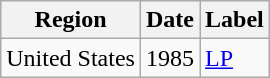<table class="wikitable">
<tr>
<th>Region</th>
<th>Date</th>
<th>Label</th>
</tr>
<tr>
<td>United States</td>
<td>1985</td>
<td><a href='#'>LP</a></td>
</tr>
</table>
